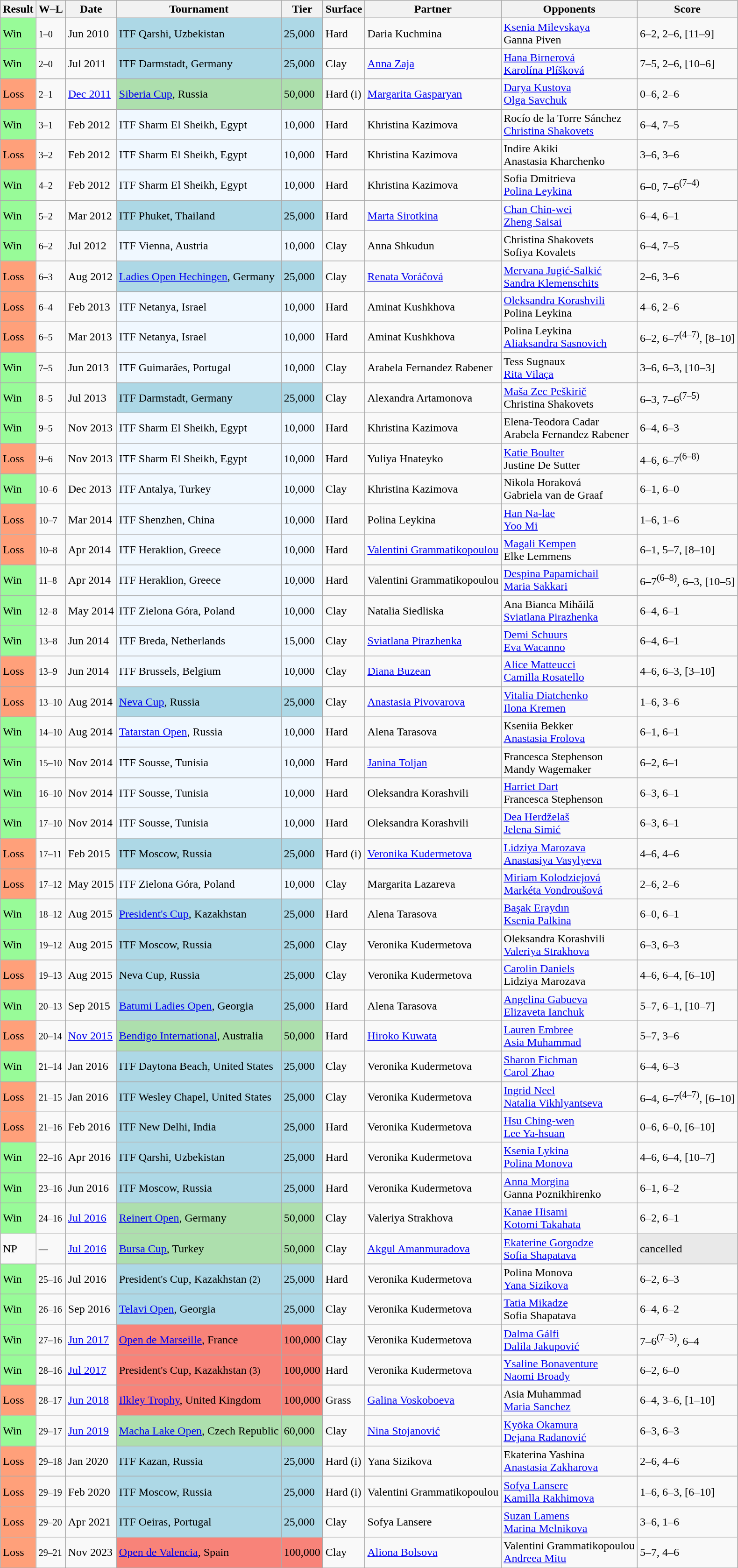<table class="sortable wikitable nowrap">
<tr>
<th>Result</th>
<th class="unsortable">W–L</th>
<th>Date</th>
<th>Tournament</th>
<th>Tier</th>
<th>Surface</th>
<th>Partner</th>
<th>Opponents</th>
<th class="unsortable">Score</th>
</tr>
<tr>
<td style="background:#98fb98;">Win</td>
<td><small>1–0</small></td>
<td>Jun 2010</td>
<td style="background:lightblue;">ITF Qarshi, Uzbekistan</td>
<td style="background:lightblue;">25,000</td>
<td>Hard</td>
<td> Daria Kuchmina</td>
<td> <a href='#'>Ksenia Milevskaya</a> <br>  Ganna Piven</td>
<td>6–2, 2–6, [11–9]</td>
</tr>
<tr>
<td style="background:#98fb98;">Win</td>
<td><small>2–0</small></td>
<td>Jul 2011</td>
<td style="background:lightblue;">ITF Darmstadt, Germany</td>
<td style="background:lightblue;">25,000</td>
<td>Clay</td>
<td> <a href='#'>Anna Zaja</a></td>
<td> <a href='#'>Hana Birnerová</a> <br>  <a href='#'>Karolína Plíšková</a></td>
<td>7–5, 2–6, [10–6]</td>
</tr>
<tr>
<td style="background:#ffa07a;">Loss</td>
<td><small>2–1</small></td>
<td><a href='#'>Dec 2011</a></td>
<td style="background:#addfad;"><a href='#'>Siberia Cup</a>, Russia</td>
<td style="background:#addfad;">50,000</td>
<td>Hard (i)</td>
<td> <a href='#'>Margarita Gasparyan</a></td>
<td> <a href='#'>Darya Kustova</a> <br>  <a href='#'>Olga Savchuk</a></td>
<td>0–6, 2–6</td>
</tr>
<tr>
<td style="background:#98fb98;">Win</td>
<td><small>3–1</small></td>
<td>Feb 2012</td>
<td style="background:#f0f8ff;">ITF Sharm El Sheikh, Egypt</td>
<td style="background:#f0f8ff;">10,000</td>
<td>Hard</td>
<td> Khristina Kazimova</td>
<td> Rocío de la Torre Sánchez <br>  <a href='#'>Christina Shakovets</a></td>
<td>6–4, 7–5</td>
</tr>
<tr>
<td style="background:#ffa07a;">Loss</td>
<td><small>3–2</small></td>
<td>Feb 2012</td>
<td style="background:#f0f8ff;">ITF Sharm El Sheikh, Egypt</td>
<td style="background:#f0f8ff;">10,000</td>
<td>Hard</td>
<td> Khristina Kazimova</td>
<td> Indire Akiki <br>  Anastasia Kharchenko</td>
<td>3–6, 3–6</td>
</tr>
<tr>
<td style="background:#98fb98;">Win</td>
<td><small>4–2</small></td>
<td>Feb 2012</td>
<td style="background:#f0f8ff;">ITF Sharm El Sheikh, Egypt</td>
<td style="background:#f0f8ff;">10,000</td>
<td>Hard</td>
<td> Khristina Kazimova</td>
<td> Sofia Dmitrieva <br>  <a href='#'>Polina Leykina</a></td>
<td>6–0, 7–6<sup>(7–4)</sup></td>
</tr>
<tr>
<td style="background:#98fb98;">Win</td>
<td><small>5–2</small></td>
<td>Mar 2012</td>
<td style="background:lightblue;">ITF Phuket, Thailand</td>
<td style="background:lightblue;">25,000</td>
<td>Hard</td>
<td> <a href='#'>Marta Sirotkina</a></td>
<td> <a href='#'>Chan Chin-wei</a> <br>  <a href='#'>Zheng Saisai</a></td>
<td>6–4, 6–1</td>
</tr>
<tr>
<td style="background:#98fb98;">Win</td>
<td><small>6–2</small></td>
<td>Jul 2012</td>
<td style="background:#f0f8ff;">ITF Vienna, Austria</td>
<td style="background:#f0f8ff;">10,000</td>
<td>Clay</td>
<td> Anna Shkudun</td>
<td> Christina Shakovets <br>  Sofiya Kovalets</td>
<td>6–4, 7–5</td>
</tr>
<tr>
<td style="background:#ffa07a;">Loss</td>
<td><small>6–3</small></td>
<td>Aug 2012</td>
<td style="background:lightblue;"><a href='#'>Ladies Open Hechingen</a>, Germany</td>
<td style="background:lightblue;">25,000</td>
<td>Clay</td>
<td> <a href='#'>Renata Voráčová</a></td>
<td> <a href='#'>Mervana Jugić-Salkić</a> <br>  <a href='#'>Sandra Klemenschits</a></td>
<td>2–6, 3–6</td>
</tr>
<tr>
<td style="background:#ffa07a;">Loss</td>
<td><small>6–4</small></td>
<td>Feb 2013</td>
<td style="background:#f0f8ff;">ITF Netanya, Israel</td>
<td style="background:#f0f8ff;">10,000</td>
<td>Hard</td>
<td> Aminat Kushkhova</td>
<td> <a href='#'>Oleksandra Korashvili</a> <br>  Polina Leykina</td>
<td>4–6, 2–6</td>
</tr>
<tr>
<td style="background:#ffa07a;">Loss</td>
<td><small>6–5</small></td>
<td>Mar 2013</td>
<td style="background:#f0f8ff;">ITF Netanya, Israel</td>
<td style="background:#f0f8ff;">10,000</td>
<td>Hard</td>
<td> Aminat Kushkhova</td>
<td> Polina Leykina <br>  <a href='#'>Aliaksandra Sasnovich</a></td>
<td>6–2, 6–7<sup>(4–7)</sup>, [8–10]</td>
</tr>
<tr>
<td style="background:#98fb98;">Win</td>
<td><small>7–5</small></td>
<td>Jun 2013</td>
<td style="background:#f0f8ff;">ITF Guimarães, Portugal</td>
<td style="background:#f0f8ff;">10,000</td>
<td>Clay</td>
<td> Arabela Fernandez Rabener</td>
<td> Tess Sugnaux <br>  <a href='#'>Rita Vilaça</a></td>
<td>3–6, 6–3, [10–3]</td>
</tr>
<tr>
<td style="background:#98fb98;">Win</td>
<td><small>8–5</small></td>
<td>Jul 2013</td>
<td style="background:lightblue;">ITF Darmstadt, Germany</td>
<td style="background:lightblue;">25,000</td>
<td>Clay</td>
<td> Alexandra Artamonova</td>
<td> <a href='#'>Maša Zec Peškirič</a> <br>  Christina Shakovets</td>
<td>6–3, 7–6<sup>(7–5)</sup></td>
</tr>
<tr>
<td style="background:#98fb98;">Win</td>
<td><small>9–5</small></td>
<td>Nov 2013</td>
<td style="background:#f0f8ff;">ITF Sharm El Sheikh, Egypt</td>
<td style="background:#f0f8ff;">10,000</td>
<td>Hard</td>
<td> Khristina Kazimova</td>
<td> Elena-Teodora Cadar <br>  Arabela Fernandez Rabener</td>
<td>6–4, 6–3</td>
</tr>
<tr>
<td style="background:#ffa07a;">Loss</td>
<td><small>9–6</small></td>
<td>Nov 2013</td>
<td style="background:#f0f8ff;">ITF Sharm El Sheikh, Egypt</td>
<td style="background:#f0f8ff;">10,000</td>
<td>Hard</td>
<td> Yuliya Hnateyko</td>
<td> <a href='#'>Katie Boulter</a> <br>  Justine De Sutter</td>
<td>4–6, 6–7<sup>(6–8)</sup></td>
</tr>
<tr>
<td style="background:#98fb98;">Win</td>
<td><small>10–6</small></td>
<td>Dec 2013</td>
<td style="background:#f0f8ff;">ITF Antalya, Turkey</td>
<td style="background:#f0f8ff;">10,000</td>
<td>Clay</td>
<td> Khristina Kazimova</td>
<td> Nikola Horaková <br>  Gabriela van de Graaf</td>
<td>6–1, 6–0</td>
</tr>
<tr>
<td style="background:#ffa07a;">Loss</td>
<td><small>10–7</small></td>
<td>Mar 2014</td>
<td style="background:#f0f8ff;">ITF Shenzhen, China</td>
<td style="background:#f0f8ff;">10,000</td>
<td>Hard</td>
<td> Polina Leykina</td>
<td> <a href='#'>Han Na-lae</a> <br>  <a href='#'>Yoo Mi</a></td>
<td>1–6, 1–6</td>
</tr>
<tr>
<td style="background:#ffa07a;">Loss</td>
<td><small>10–8</small></td>
<td>Apr 2014</td>
<td style="background:#f0f8ff;">ITF Heraklion, Greece</td>
<td style="background:#f0f8ff;">10,000</td>
<td>Hard</td>
<td> <a href='#'>Valentini Grammatikopoulou</a></td>
<td> <a href='#'>Magali Kempen</a> <br>  Elke Lemmens</td>
<td>6–1, 5–7, [8–10]</td>
</tr>
<tr>
<td style="background:#98fb98;">Win</td>
<td><small>11–8</small></td>
<td>Apr 2014</td>
<td style="background:#f0f8ff;">ITF Heraklion, Greece</td>
<td style="background:#f0f8ff;">10,000</td>
<td>Hard</td>
<td> Valentini Grammatikopoulou</td>
<td> <a href='#'>Despina Papamichail</a> <br>  <a href='#'>Maria Sakkari</a></td>
<td>6–7<sup>(6–8)</sup>, 6–3, [10–5]</td>
</tr>
<tr>
<td style="background:#98fb98;">Win</td>
<td><small>12–8</small></td>
<td>May 2014</td>
<td style="background:#f0f8ff;">ITF Zielona Góra, Poland</td>
<td style="background:#f0f8ff;">10,000</td>
<td>Clay</td>
<td> Natalia Siedliska</td>
<td> Ana Bianca Mihăilă <br>  <a href='#'>Sviatlana Pirazhenka</a></td>
<td>6–4, 6–1</td>
</tr>
<tr>
<td style="background:#98fb98;">Win</td>
<td><small>13–8</small></td>
<td>Jun 2014</td>
<td style="background:#f0f8ff;">ITF Breda, Netherlands</td>
<td style="background:#f0f8ff;">15,000</td>
<td>Clay</td>
<td> <a href='#'>Sviatlana Pirazhenka</a></td>
<td> <a href='#'>Demi Schuurs</a> <br>  <a href='#'>Eva Wacanno</a></td>
<td>6–4, 6–1</td>
</tr>
<tr>
<td style="background:#ffa07a;">Loss</td>
<td><small>13–9</small></td>
<td>Jun 2014</td>
<td style="background:#f0f8ff;">ITF Brussels, Belgium</td>
<td style="background:#f0f8ff;">10,000</td>
<td>Clay</td>
<td> <a href='#'>Diana Buzean</a></td>
<td> <a href='#'>Alice Matteucci</a> <br>  <a href='#'>Camilla Rosatello</a></td>
<td>4–6, 6–3, [3–10]</td>
</tr>
<tr>
<td style="background:#ffa07a;">Loss</td>
<td><small>13–10</small></td>
<td>Aug 2014</td>
<td style="background:lightblue;"><a href='#'>Neva Cup</a>, Russia</td>
<td style="background:lightblue;">25,000</td>
<td>Clay</td>
<td> <a href='#'>Anastasia Pivovarova</a></td>
<td> <a href='#'>Vitalia Diatchenko</a> <br>  <a href='#'>Ilona Kremen</a></td>
<td>1–6, 3–6</td>
</tr>
<tr>
<td style="background:#98fb98;">Win</td>
<td><small>14–10</small></td>
<td>Aug 2014</td>
<td style="background:#f0f8ff;"><a href='#'>Tatarstan Open</a>, Russia</td>
<td style="background:#f0f8ff;">10,000</td>
<td>Hard</td>
<td> Alena Tarasova</td>
<td> Kseniia Bekker <br>  <a href='#'>Anastasia Frolova</a></td>
<td>6–1, 6–1</td>
</tr>
<tr>
<td style="background:#98fb98;">Win</td>
<td><small>15–10</small></td>
<td>Nov 2014</td>
<td style="background:#f0f8ff;">ITF Sousse, Tunisia</td>
<td style="background:#f0f8ff;">10,000</td>
<td>Hard</td>
<td> <a href='#'>Janina Toljan</a></td>
<td> Francesca Stephenson <br>  Mandy Wagemaker</td>
<td>6–2, 6–1</td>
</tr>
<tr>
<td style="background:#98fb98;">Win</td>
<td><small>16–10</small></td>
<td>Nov 2014</td>
<td style="background:#f0f8ff;">ITF Sousse, Tunisia</td>
<td style="background:#f0f8ff;">10,000</td>
<td>Hard</td>
<td> Oleksandra Korashvili</td>
<td> <a href='#'>Harriet Dart</a> <br>  Francesca Stephenson</td>
<td>6–3, 6–1</td>
</tr>
<tr>
<td style="background:#98fb98;">Win</td>
<td><small>17–10</small></td>
<td>Nov 2014</td>
<td style="background:#f0f8ff;">ITF Sousse, Tunisia</td>
<td style="background:#f0f8ff;">10,000</td>
<td>Hard</td>
<td> Oleksandra Korashvili</td>
<td> <a href='#'>Dea Herdželaš</a> <br>  <a href='#'>Jelena Simić</a></td>
<td>6–3, 6–1</td>
</tr>
<tr>
<td style="background:#ffa07a;">Loss</td>
<td><small>17–11</small></td>
<td>Feb 2015</td>
<td style="background:lightblue;">ITF Moscow, Russia</td>
<td style="background:lightblue;">25,000</td>
<td>Hard (i)</td>
<td> <a href='#'>Veronika Kudermetova</a></td>
<td> <a href='#'>Lidziya Marozava</a> <br>  <a href='#'>Anastasiya Vasylyeva</a></td>
<td>4–6, 4–6</td>
</tr>
<tr>
<td style="background:#ffa07a;">Loss</td>
<td><small>17–12</small></td>
<td>May 2015</td>
<td style="background:#f0f8ff;">ITF Zielona Góra, Poland</td>
<td style="background:#f0f8ff;">10,000</td>
<td>Clay</td>
<td> Margarita Lazareva</td>
<td> <a href='#'>Miriam Kolodziejová</a> <br>  <a href='#'>Markéta Vondroušová</a></td>
<td>2–6, 2–6</td>
</tr>
<tr>
<td style="background:#98fb98;">Win</td>
<td><small>18–12</small></td>
<td>Aug 2015</td>
<td style="background:lightblue;"><a href='#'>President's Cup</a>, Kazakhstan</td>
<td style="background:lightblue;">25,000</td>
<td>Hard</td>
<td> Alena Tarasova</td>
<td> <a href='#'>Başak Eraydın</a> <br>  <a href='#'>Ksenia Palkina</a></td>
<td>6–0, 6–1</td>
</tr>
<tr>
<td style="background:#98fb98;">Win</td>
<td><small>19–12</small></td>
<td>Aug 2015</td>
<td style="background:lightblue;">ITF Moscow, Russia</td>
<td style="background:lightblue;">25,000</td>
<td>Clay</td>
<td> Veronika Kudermetova</td>
<td> Oleksandra Korashvili <br>  <a href='#'>Valeriya Strakhova</a></td>
<td>6–3, 6–3</td>
</tr>
<tr>
<td style="background:#ffa07a;">Loss</td>
<td><small>19–13</small></td>
<td>Aug 2015</td>
<td style="background:lightblue;">Neva Cup, Russia</td>
<td style="background:lightblue;">25,000</td>
<td>Clay</td>
<td> Veronika Kudermetova</td>
<td> <a href='#'>Carolin Daniels</a> <br>  Lidziya Marozava</td>
<td>4–6, 6–4, [6–10]</td>
</tr>
<tr>
<td style="background:#98fb98;">Win</td>
<td><small>20–13</small></td>
<td>Sep 2015</td>
<td style="background:lightblue;"><a href='#'>Batumi Ladies Open</a>, Georgia</td>
<td style="background:lightblue;">25,000</td>
<td>Hard</td>
<td> Alena Tarasova</td>
<td> <a href='#'>Angelina Gabueva</a> <br>  <a href='#'>Elizaveta Ianchuk</a></td>
<td>5–7, 6–1, [10–7]</td>
</tr>
<tr>
<td style="background:#ffa07a;">Loss</td>
<td><small>20–14</small></td>
<td><a href='#'>Nov 2015</a></td>
<td style="background:#addfad;"><a href='#'>Bendigo International</a>, Australia</td>
<td style="background:#addfad;">50,000</td>
<td>Hard</td>
<td> <a href='#'>Hiroko Kuwata</a></td>
<td> <a href='#'>Lauren Embree</a> <br>  <a href='#'>Asia Muhammad</a></td>
<td>5–7, 3–6</td>
</tr>
<tr>
<td style="background:#98fb98;">Win</td>
<td><small>21–14</small></td>
<td>Jan 2016</td>
<td style="background:lightblue;">ITF Daytona Beach, United States</td>
<td style="background:lightblue;">25,000</td>
<td>Clay</td>
<td> Veronika Kudermetova</td>
<td> <a href='#'>Sharon Fichman</a> <br>  <a href='#'>Carol Zhao</a></td>
<td>6–4, 6–3</td>
</tr>
<tr>
<td style="background:#ffa07a;">Loss</td>
<td><small>21–15</small></td>
<td>Jan 2016</td>
<td style="background:lightblue;">ITF Wesley Chapel, United States</td>
<td style="background:lightblue;">25,000</td>
<td>Clay</td>
<td> Veronika Kudermetova</td>
<td> <a href='#'>Ingrid Neel</a> <br>  <a href='#'>Natalia Vikhlyantseva</a></td>
<td>6–4, 6–7<sup>(4–7)</sup>, [6–10]</td>
</tr>
<tr>
<td style="background:#ffa07a;">Loss</td>
<td><small>21–16</small></td>
<td>Feb 2016</td>
<td style="background:lightblue;">ITF New Delhi, India</td>
<td style="background:lightblue;">25,000</td>
<td>Hard</td>
<td> Veronika Kudermetova</td>
<td> <a href='#'>Hsu Ching-wen</a> <br>  <a href='#'>Lee Ya-hsuan</a></td>
<td>0–6, 6–0, [6–10]</td>
</tr>
<tr>
<td style="background:#98fb98;">Win</td>
<td><small>22–16</small></td>
<td>Apr 2016</td>
<td style="background:lightblue;">ITF Qarshi, Uzbekistan</td>
<td style="background:lightblue;">25,000</td>
<td>Hard</td>
<td> Veronika Kudermetova</td>
<td> <a href='#'>Ksenia Lykina</a> <br>  <a href='#'>Polina Monova</a></td>
<td>4–6, 6–4, [10–7]</td>
</tr>
<tr>
<td style="background:#98fb98;">Win</td>
<td><small>23–16</small></td>
<td>Jun 2016</td>
<td style="background:lightblue;">ITF Moscow, Russia</td>
<td style="background:lightblue;">25,000</td>
<td>Hard</td>
<td> Veronika Kudermetova</td>
<td> <a href='#'>Anna Morgina</a> <br>  Ganna Poznikhirenko</td>
<td>6–1, 6–2</td>
</tr>
<tr>
<td style="background:#98fb98;">Win</td>
<td><small>24–16</small></td>
<td><a href='#'>Jul 2016</a></td>
<td style="background:#addfad;"><a href='#'>Reinert Open</a>, Germany</td>
<td style="background:#addfad;">50,000</td>
<td>Clay</td>
<td> Valeriya Strakhova</td>
<td> <a href='#'>Kanae Hisami</a> <br>  <a href='#'>Kotomi Takahata</a></td>
<td>6–2, 6–1</td>
</tr>
<tr>
<td>NP </td>
<td><small> –– </small></td>
<td><a href='#'>Jul 2016</a></td>
<td style="background:#addfad;"><a href='#'>Bursa Cup</a>, Turkey</td>
<td style="background:#addfad;">50,000</td>
<td>Clay</td>
<td> <a href='#'>Akgul Amanmuradova</a></td>
<td> <a href='#'>Ekaterine Gorgodze</a> <br>  <a href='#'>Sofia Shapatava</a></td>
<td bgcolor=e9e9e9>cancelled</td>
</tr>
<tr>
<td style="background:#98fb98;">Win</td>
<td><small>25–16</small></td>
<td>Jul 2016</td>
<td style="background:lightblue;">President's Cup, Kazakhstan <small>(2)</small></td>
<td style="background:lightblue;">25,000</td>
<td>Hard</td>
<td> Veronika Kudermetova</td>
<td> Polina Monova <br>  <a href='#'>Yana Sizikova</a></td>
<td>6–2, 6–3</td>
</tr>
<tr>
<td style="background:#98fb98;">Win</td>
<td><small>26–16</small></td>
<td>Sep 2016</td>
<td style="background:lightblue;"><a href='#'>Telavi Open</a>, Georgia</td>
<td style="background:lightblue;">25,000</td>
<td>Clay</td>
<td> Veronika Kudermetova</td>
<td> <a href='#'>Tatia Mikadze</a> <br>  Sofia Shapatava</td>
<td>6–4, 6–2</td>
</tr>
<tr>
<td style="background:#98fb98;">Win</td>
<td><small>27–16</small></td>
<td><a href='#'>Jun 2017</a></td>
<td style="background:#f88379;"><a href='#'>Open de Marseille</a>, France</td>
<td style="background:#f88379;">100,000</td>
<td>Clay</td>
<td> Veronika Kudermetova</td>
<td> <a href='#'>Dalma Gálfi</a> <br>  <a href='#'>Dalila Jakupović</a></td>
<td>7–6<sup>(7–5)</sup>, 6–4</td>
</tr>
<tr>
<td style="background:#98fb98;">Win</td>
<td><small>28–16</small></td>
<td><a href='#'>Jul 2017</a></td>
<td style="background:#f88379;">President's Cup, Kazakhstan <small>(3)</small></td>
<td style="background:#f88379;">100,000</td>
<td>Hard</td>
<td> Veronika Kudermetova</td>
<td> <a href='#'>Ysaline Bonaventure</a> <br>  <a href='#'>Naomi Broady</a></td>
<td>6–2, 6–0</td>
</tr>
<tr>
<td style="background:#ffa07a;">Loss</td>
<td><small>28–17</small></td>
<td><a href='#'>Jun 2018</a></td>
<td style="background:#f88379;"><a href='#'>Ilkley Trophy</a>, United Kingdom</td>
<td style="background:#f88379;">100,000</td>
<td>Grass</td>
<td> <a href='#'>Galina Voskoboeva</a></td>
<td> Asia Muhammad <br>  <a href='#'>Maria Sanchez</a></td>
<td>6–4, 3–6, [1–10]</td>
</tr>
<tr>
<td style="background:#98fb98;">Win</td>
<td><small>29–17</small></td>
<td><a href='#'>Jun 2019</a></td>
<td style="background:#addfad;"><a href='#'>Macha Lake Open</a>, Czech Republic</td>
<td style="background:#addfad;">60,000</td>
<td>Clay</td>
<td> <a href='#'>Nina Stojanović</a></td>
<td> <a href='#'>Kyōka Okamura</a> <br>  <a href='#'>Dejana Radanović</a></td>
<td>6–3, 6–3</td>
</tr>
<tr>
<td style="background:#ffa07a;">Loss</td>
<td><small>29–18</small></td>
<td>Jan 2020</td>
<td style="background:lightblue;">ITF Kazan, Russia</td>
<td style="background:lightblue;">25,000</td>
<td>Hard (i)</td>
<td> Yana Sizikova</td>
<td> Ekaterina Yashina <br>  <a href='#'>Anastasia Zakharova</a></td>
<td>2–6, 4–6</td>
</tr>
<tr>
<td style="background:#ffa07a;">Loss</td>
<td><small>29–19</small></td>
<td>Feb 2020</td>
<td style="background:lightblue;">ITF Moscow, Russia</td>
<td style="background:lightblue;">25,000</td>
<td>Hard (i)</td>
<td> Valentini Grammatikopoulou</td>
<td> <a href='#'>Sofya Lansere</a> <br>  <a href='#'>Kamilla Rakhimova</a></td>
<td>1–6, 6–3, [6–10]</td>
</tr>
<tr>
<td style="background:#ffa07a;">Loss</td>
<td><small>29–20</small></td>
<td>Apr 2021</td>
<td style="background:lightblue;">ITF Oeiras, Portugal</td>
<td style="background:lightblue;">25,000</td>
<td>Clay</td>
<td> Sofya Lansere</td>
<td> <a href='#'>Suzan Lamens</a> <br>  <a href='#'>Marina Melnikova</a></td>
<td>3–6, 1–6</td>
</tr>
<tr>
<td style="background:#ffa07a;">Loss</td>
<td><small>29–21</small></td>
<td>Nov 2023</td>
<td style="background:#f88379;"><a href='#'>Open de Valencia</a>, Spain</td>
<td style="background:#f88379;">100,000</td>
<td>Clay</td>
<td> <a href='#'>Aliona Bolsova</a></td>
<td> Valentini Grammatikopoulou <br>  <a href='#'>Andreea Mitu</a></td>
<td>5–7, 4–6</td>
</tr>
</table>
